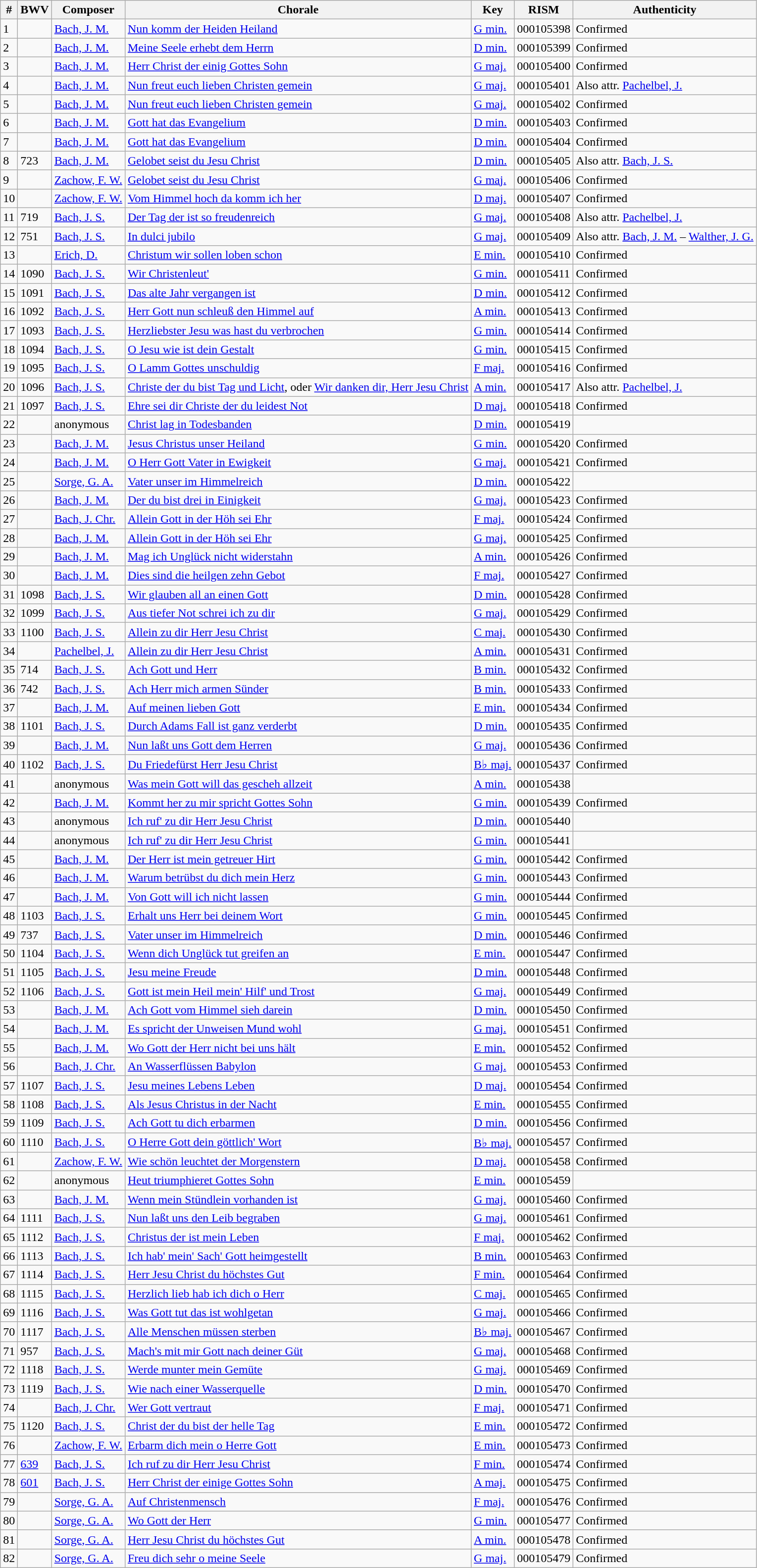<table class="wikitable sortable">
<tr>
<th scope="col">#</th>
<th scope="col">BWV</th>
<th scope="col">Composer</th>
<th scope="col">Chorale</th>
<th scope="col">Key</th>
<th scope="col">RISM</th>
<th scope="col">Authenticity</th>
</tr>
<tr>
<td>1</td>
<td></td>
<td><a href='#'>Bach, J. M.</a></td>
<td><a href='#'>Nun komm der Heiden Heiland</a></td>
<td><a href='#'>G min.</a></td>
<td>000105398</td>
<td>Confirmed</td>
</tr>
<tr>
<td>2</td>
<td></td>
<td><a href='#'>Bach, J. M.</a></td>
<td><a href='#'>Meine Seele erhebt dem Herrn</a></td>
<td><a href='#'>D min.</a></td>
<td>000105399</td>
<td>Confirmed</td>
</tr>
<tr>
<td>3</td>
<td></td>
<td><a href='#'>Bach, J. M.</a></td>
<td><a href='#'>Herr Christ der einig Gottes Sohn</a></td>
<td><a href='#'>G maj.</a></td>
<td>000105400</td>
<td>Confirmed</td>
</tr>
<tr>
<td>4</td>
<td></td>
<td><a href='#'>Bach, J. M.</a></td>
<td><a href='#'>Nun freut euch lieben Christen gemein</a></td>
<td><a href='#'>G maj.</a></td>
<td>000105401</td>
<td>Also attr. <a href='#'>Pachelbel, J.</a></td>
</tr>
<tr>
<td>5</td>
<td></td>
<td><a href='#'>Bach, J. M.</a></td>
<td><a href='#'>Nun freut euch lieben Christen gemein</a></td>
<td><a href='#'>G maj.</a></td>
<td>000105402</td>
<td>Confirmed</td>
</tr>
<tr>
<td>6</td>
<td></td>
<td><a href='#'>Bach, J. M.</a></td>
<td><a href='#'>Gott hat das Evangelium</a></td>
<td><a href='#'>D min.</a></td>
<td>000105403</td>
<td>Confirmed</td>
</tr>
<tr>
<td>7</td>
<td></td>
<td><a href='#'>Bach, J. M.</a></td>
<td><a href='#'>Gott hat das Evangelium</a></td>
<td><a href='#'>D min.</a></td>
<td>000105404</td>
<td>Confirmed</td>
</tr>
<tr>
<td>8</td>
<td>723</td>
<td><a href='#'>Bach, J. M.</a></td>
<td><a href='#'>Gelobet seist du Jesu Christ</a></td>
<td><a href='#'>D min.</a></td>
<td>000105405</td>
<td>Also attr. <a href='#'>Bach, J. S.</a></td>
</tr>
<tr>
<td>9</td>
<td></td>
<td><a href='#'>Zachow, F. W.</a></td>
<td><a href='#'>Gelobet seist du Jesu Christ</a></td>
<td><a href='#'>G maj.</a></td>
<td>000105406</td>
<td>Confirmed</td>
</tr>
<tr>
<td>10</td>
<td></td>
<td><a href='#'>Zachow, F. W.</a></td>
<td><a href='#'>Vom Himmel hoch da komm ich her</a></td>
<td><a href='#'>D maj.</a></td>
<td>000105407</td>
<td>Confirmed</td>
</tr>
<tr>
<td>11</td>
<td>719</td>
<td><a href='#'>Bach, J. S.</a></td>
<td><a href='#'>Der Tag der ist so freudenreich</a></td>
<td><a href='#'>G maj.</a></td>
<td>000105408</td>
<td>Also attr. <a href='#'>Pachelbel, J.</a></td>
</tr>
<tr>
<td>12</td>
<td>751</td>
<td><a href='#'>Bach, J. S.</a></td>
<td><a href='#'>In dulci jubilo</a></td>
<td><a href='#'>G maj.</a></td>
<td>000105409</td>
<td>Also attr. <a href='#'>Bach, J. M.</a> – <a href='#'>Walther, J. G.</a></td>
</tr>
<tr>
<td>13</td>
<td></td>
<td><a href='#'>Erich, D.</a></td>
<td><a href='#'>Christum wir sollen loben schon</a></td>
<td><a href='#'>E min.</a></td>
<td>000105410</td>
<td>Confirmed</td>
</tr>
<tr>
<td>14</td>
<td>1090</td>
<td><a href='#'>Bach, J. S.</a></td>
<td><a href='#'>Wir Christenleut'</a></td>
<td><a href='#'>G min.</a></td>
<td>000105411</td>
<td>Confirmed</td>
</tr>
<tr>
<td>15</td>
<td>1091</td>
<td><a href='#'>Bach, J. S.</a></td>
<td><a href='#'>Das alte Jahr vergangen ist</a></td>
<td><a href='#'>D min.</a></td>
<td>000105412</td>
<td>Confirmed</td>
</tr>
<tr>
<td>16</td>
<td>1092</td>
<td><a href='#'>Bach, J. S.</a></td>
<td><a href='#'>Herr Gott nun schleuß den Himmel auf</a></td>
<td><a href='#'>A min.</a></td>
<td>000105413</td>
<td>Confirmed</td>
</tr>
<tr>
<td>17</td>
<td>1093</td>
<td><a href='#'>Bach, J. S.</a></td>
<td><a href='#'>Herzliebster Jesu was hast du verbrochen</a></td>
<td><a href='#'>G min.</a></td>
<td>000105414</td>
<td>Confirmed</td>
</tr>
<tr>
<td>18</td>
<td>1094</td>
<td><a href='#'>Bach, J. S.</a></td>
<td><a href='#'>O Jesu wie ist dein Gestalt</a></td>
<td><a href='#'>G min.</a></td>
<td>000105415</td>
<td>Confirmed</td>
</tr>
<tr>
<td>19</td>
<td>1095</td>
<td><a href='#'>Bach, J. S.</a></td>
<td><a href='#'>O Lamm Gottes unschuldig</a></td>
<td><a href='#'>F maj.</a></td>
<td>000105416</td>
<td>Confirmed</td>
</tr>
<tr>
<td>20</td>
<td>1096</td>
<td><a href='#'>Bach, J. S.</a></td>
<td><a href='#'>Christe der du bist Tag und Licht</a>, oder <a href='#'>Wir danken dir, Herr Jesu Christ</a></td>
<td><a href='#'>A min.</a></td>
<td>000105417</td>
<td>Also attr. <a href='#'>Pachelbel, J.</a></td>
</tr>
<tr>
<td>21</td>
<td>1097</td>
<td><a href='#'>Bach, J. S.</a></td>
<td><a href='#'>Ehre sei dir Christe der du leidest Not</a></td>
<td><a href='#'>D maj.</a></td>
<td>000105418</td>
<td>Confirmed</td>
</tr>
<tr>
<td>22</td>
<td></td>
<td>anonymous</td>
<td><a href='#'>Christ lag in Todesbanden</a></td>
<td><a href='#'>D min.</a></td>
<td>000105419</td>
<td></td>
</tr>
<tr>
<td>23</td>
<td></td>
<td><a href='#'>Bach, J. M.</a></td>
<td><a href='#'>Jesus Christus unser Heiland</a></td>
<td><a href='#'>G min.</a></td>
<td>000105420</td>
<td>Confirmed</td>
</tr>
<tr>
<td>24</td>
<td></td>
<td><a href='#'>Bach, J. M.</a></td>
<td><a href='#'>O Herr Gott Vater in Ewigkeit</a></td>
<td><a href='#'>G maj.</a></td>
<td>000105421</td>
<td>Confirmed</td>
</tr>
<tr>
<td>25</td>
<td></td>
<td><a href='#'>Sorge, G. A.</a></td>
<td><a href='#'>Vater unser im Himmelreich</a></td>
<td><a href='#'>D min.</a></td>
<td>000105422</td>
<td></td>
</tr>
<tr>
<td>26</td>
<td></td>
<td><a href='#'>Bach, J. M.</a></td>
<td><a href='#'>Der du bist drei in Einigkeit</a></td>
<td><a href='#'>G maj.</a></td>
<td>000105423</td>
<td>Confirmed</td>
</tr>
<tr>
<td>27</td>
<td></td>
<td><a href='#'>Bach, J. Chr.</a></td>
<td><a href='#'>Allein Gott in der Höh sei Ehr</a></td>
<td><a href='#'>F maj.</a></td>
<td>000105424</td>
<td>Confirmed</td>
</tr>
<tr>
<td>28</td>
<td></td>
<td><a href='#'>Bach, J. M.</a></td>
<td><a href='#'>Allein Gott in der Höh sei Ehr</a></td>
<td><a href='#'>G maj.</a></td>
<td>000105425</td>
<td>Confirmed</td>
</tr>
<tr>
<td>29</td>
<td></td>
<td><a href='#'>Bach, J. M.</a></td>
<td><a href='#'>Mag ich Unglück nicht widerstahn</a></td>
<td><a href='#'>A min.</a></td>
<td>000105426</td>
<td>Confirmed</td>
</tr>
<tr>
<td>30</td>
<td></td>
<td><a href='#'>Bach, J. M.</a></td>
<td><a href='#'>Dies sind die heilgen zehn Gebot</a></td>
<td><a href='#'>F maj.</a></td>
<td>000105427</td>
<td>Confirmed</td>
</tr>
<tr>
<td>31</td>
<td>1098</td>
<td><a href='#'>Bach, J. S.</a></td>
<td><a href='#'>Wir glauben all an einen Gott</a></td>
<td><a href='#'>D min.</a></td>
<td>000105428</td>
<td>Confirmed</td>
</tr>
<tr>
<td>32</td>
<td>1099</td>
<td><a href='#'>Bach, J. S.</a></td>
<td><a href='#'>Aus tiefer Not schrei ich zu dir</a></td>
<td><a href='#'>G maj.</a></td>
<td>000105429</td>
<td>Confirmed</td>
</tr>
<tr>
<td>33</td>
<td>1100</td>
<td><a href='#'>Bach, J. S.</a></td>
<td><a href='#'>Allein zu dir Herr Jesu Christ</a></td>
<td><a href='#'>C maj.</a></td>
<td>000105430</td>
<td>Confirmed</td>
</tr>
<tr>
<td>34</td>
<td></td>
<td><a href='#'>Pachelbel, J.</a></td>
<td><a href='#'>Allein zu dir Herr Jesu Christ</a></td>
<td><a href='#'>A min.</a></td>
<td>000105431</td>
<td>Confirmed</td>
</tr>
<tr>
<td>35</td>
<td>714</td>
<td><a href='#'>Bach, J. S.</a></td>
<td><a href='#'>Ach Gott und Herr</a></td>
<td><a href='#'>B min.</a></td>
<td>000105432</td>
<td>Confirmed</td>
</tr>
<tr>
<td>36</td>
<td>742</td>
<td><a href='#'>Bach, J. S.</a></td>
<td><a href='#'>Ach Herr mich armen Sünder</a></td>
<td><a href='#'>B min.</a></td>
<td>000105433</td>
<td>Confirmed</td>
</tr>
<tr>
<td>37</td>
<td></td>
<td><a href='#'>Bach, J. M.</a></td>
<td><a href='#'>Auf meinen lieben Gott</a></td>
<td><a href='#'>E min.</a></td>
<td>000105434</td>
<td>Confirmed</td>
</tr>
<tr>
<td>38</td>
<td>1101</td>
<td><a href='#'>Bach, J. S.</a></td>
<td><a href='#'>Durch Adams Fall ist ganz verderbt</a></td>
<td><a href='#'>D min.</a></td>
<td>000105435</td>
<td>Confirmed</td>
</tr>
<tr>
<td>39</td>
<td></td>
<td><a href='#'>Bach, J. M.</a></td>
<td><a href='#'>Nun laßt uns Gott dem Herren</a></td>
<td><a href='#'>G maj.</a></td>
<td>000105436</td>
<td>Confirmed</td>
</tr>
<tr>
<td>40</td>
<td>1102</td>
<td><a href='#'>Bach, J. S.</a></td>
<td><a href='#'>Du Friedefürst Herr Jesu Christ</a></td>
<td><a href='#'>B♭ maj.</a></td>
<td>000105437</td>
<td>Confirmed</td>
</tr>
<tr>
<td>41</td>
<td></td>
<td>anonymous</td>
<td><a href='#'>Was mein Gott will das gescheh allzeit</a></td>
<td><a href='#'>A min.</a></td>
<td>000105438</td>
<td></td>
</tr>
<tr>
<td>42</td>
<td></td>
<td><a href='#'>Bach, J. M.</a></td>
<td><a href='#'>Kommt her zu mir spricht Gottes Sohn</a></td>
<td><a href='#'>G min.</a></td>
<td>000105439</td>
<td>Confirmed</td>
</tr>
<tr>
<td>43</td>
<td></td>
<td>anonymous</td>
<td><a href='#'>Ich ruf' zu dir Herr Jesu Christ</a></td>
<td><a href='#'>D min.</a></td>
<td>000105440</td>
<td></td>
</tr>
<tr>
<td>44</td>
<td></td>
<td>anonymous</td>
<td><a href='#'>Ich ruf' zu dir Herr Jesu Christ</a></td>
<td><a href='#'>G min.</a></td>
<td>000105441</td>
<td></td>
</tr>
<tr>
<td>45</td>
<td></td>
<td><a href='#'>Bach, J. M.</a></td>
<td><a href='#'>Der Herr ist mein getreuer Hirt</a></td>
<td><a href='#'>G min.</a></td>
<td>000105442</td>
<td>Confirmed</td>
</tr>
<tr>
<td>46</td>
<td></td>
<td><a href='#'>Bach, J. M.</a></td>
<td><a href='#'>Warum betrübst du dich mein Herz</a></td>
<td><a href='#'>G min.</a></td>
<td>000105443</td>
<td>Confirmed</td>
</tr>
<tr>
<td>47</td>
<td></td>
<td><a href='#'>Bach, J. M.</a></td>
<td><a href='#'>Von Gott will ich nicht lassen</a></td>
<td><a href='#'>G min.</a></td>
<td>000105444</td>
<td>Confirmed</td>
</tr>
<tr>
<td>48</td>
<td>1103</td>
<td><a href='#'>Bach, J. S.</a></td>
<td><a href='#'>Erhalt uns Herr bei deinem Wort</a></td>
<td><a href='#'>G min.</a></td>
<td>000105445</td>
<td>Confirmed</td>
</tr>
<tr>
<td>49</td>
<td>737</td>
<td><a href='#'>Bach, J. S.</a></td>
<td><a href='#'>Vater unser im Himmelreich</a></td>
<td><a href='#'>D min.</a></td>
<td>000105446</td>
<td>Confirmed</td>
</tr>
<tr>
<td>50</td>
<td>1104</td>
<td><a href='#'>Bach, J. S.</a></td>
<td><a href='#'>Wenn dich Unglück tut greifen an</a></td>
<td><a href='#'>E min.</a></td>
<td>000105447</td>
<td>Confirmed</td>
</tr>
<tr>
<td>51</td>
<td>1105</td>
<td><a href='#'>Bach, J. S.</a></td>
<td><a href='#'>Jesu meine Freude</a></td>
<td><a href='#'>D min.</a></td>
<td>000105448</td>
<td>Confirmed</td>
</tr>
<tr>
<td>52</td>
<td>1106</td>
<td><a href='#'>Bach, J. S.</a></td>
<td><a href='#'>Gott ist mein Heil mein' Hilf' und Trost</a></td>
<td><a href='#'>G maj.</a></td>
<td>000105449</td>
<td>Confirmed</td>
</tr>
<tr>
<td>53</td>
<td></td>
<td><a href='#'>Bach, J. M.</a></td>
<td><a href='#'>Ach Gott vom Himmel sieh darein</a></td>
<td><a href='#'>D min.</a></td>
<td>000105450</td>
<td>Confirmed</td>
</tr>
<tr>
<td>54</td>
<td></td>
<td><a href='#'>Bach, J. M.</a></td>
<td><a href='#'>Es spricht der Unweisen Mund wohl</a></td>
<td><a href='#'>G maj.</a></td>
<td>000105451</td>
<td>Confirmed</td>
</tr>
<tr>
<td>55</td>
<td></td>
<td><a href='#'>Bach, J. M.</a></td>
<td><a href='#'>Wo Gott der Herr nicht bei uns hält</a></td>
<td><a href='#'>E min.</a></td>
<td>000105452</td>
<td>Confirmed</td>
</tr>
<tr>
<td>56</td>
<td></td>
<td><a href='#'>Bach, J. Chr.</a></td>
<td><a href='#'>An Wasserflüssen Babylon</a></td>
<td><a href='#'>G maj.</a></td>
<td>000105453</td>
<td>Confirmed</td>
</tr>
<tr>
<td>57</td>
<td>1107</td>
<td><a href='#'>Bach, J. S.</a></td>
<td><a href='#'>Jesu meines Lebens Leben</a></td>
<td><a href='#'>D maj.</a></td>
<td>000105454</td>
<td>Confirmed</td>
</tr>
<tr>
<td>58</td>
<td>1108</td>
<td><a href='#'>Bach, J. S.</a></td>
<td><a href='#'>Als Jesus Christus in der Nacht</a></td>
<td><a href='#'>E min.</a></td>
<td>000105455</td>
<td>Confirmed</td>
</tr>
<tr>
<td>59</td>
<td>1109</td>
<td><a href='#'>Bach, J. S.</a></td>
<td><a href='#'>Ach Gott tu dich erbarmen</a></td>
<td><a href='#'>D min.</a></td>
<td>000105456</td>
<td>Confirmed</td>
</tr>
<tr>
<td>60</td>
<td>1110</td>
<td><a href='#'>Bach, J. S.</a></td>
<td><a href='#'>O Herre Gott dein göttlich' Wort</a></td>
<td><a href='#'>B♭ maj.</a></td>
<td>000105457</td>
<td>Confirmed</td>
</tr>
<tr>
<td>61</td>
<td></td>
<td><a href='#'>Zachow, F. W.</a></td>
<td><a href='#'>Wie schön leuchtet der Morgenstern</a></td>
<td><a href='#'>D maj.</a></td>
<td>000105458</td>
<td>Confirmed</td>
</tr>
<tr>
<td>62</td>
<td></td>
<td>anonymous</td>
<td><a href='#'>Heut triumphieret Gottes Sohn</a></td>
<td><a href='#'>E min.</a></td>
<td>000105459</td>
<td></td>
</tr>
<tr>
<td>63</td>
<td></td>
<td><a href='#'>Bach, J. M.</a></td>
<td><a href='#'>Wenn mein Stündlein vorhanden ist</a></td>
<td><a href='#'>G maj.</a></td>
<td>000105460</td>
<td>Confirmed</td>
</tr>
<tr>
<td>64</td>
<td>1111</td>
<td><a href='#'>Bach, J. S.</a></td>
<td><a href='#'>Nun laßt uns den Leib begraben</a></td>
<td><a href='#'>G maj.</a></td>
<td>000105461</td>
<td>Confirmed</td>
</tr>
<tr>
<td>65</td>
<td>1112</td>
<td><a href='#'>Bach, J. S.</a></td>
<td><a href='#'>Christus der ist mein Leben</a></td>
<td><a href='#'>F maj.</a></td>
<td>000105462</td>
<td>Confirmed</td>
</tr>
<tr>
<td>66</td>
<td>1113</td>
<td><a href='#'>Bach, J. S.</a></td>
<td><a href='#'>Ich hab' mein' Sach' Gott heimgestellt</a></td>
<td><a href='#'>B min.</a></td>
<td>000105463</td>
<td>Confirmed</td>
</tr>
<tr>
<td>67</td>
<td>1114</td>
<td><a href='#'>Bach, J. S.</a></td>
<td><a href='#'>Herr Jesu Christ du höchstes Gut</a></td>
<td><a href='#'>F min.</a></td>
<td>000105464</td>
<td>Confirmed</td>
</tr>
<tr>
<td>68</td>
<td>1115</td>
<td><a href='#'>Bach, J. S.</a></td>
<td><a href='#'>Herzlich lieb hab ich dich o Herr</a></td>
<td><a href='#'>C maj.</a></td>
<td>000105465</td>
<td>Confirmed</td>
</tr>
<tr>
<td>69</td>
<td>1116</td>
<td><a href='#'>Bach, J. S.</a></td>
<td><a href='#'>Was Gott tut das ist wohlgetan</a></td>
<td><a href='#'>G maj.</a></td>
<td>000105466</td>
<td>Confirmed</td>
</tr>
<tr>
<td>70</td>
<td>1117</td>
<td><a href='#'>Bach, J. S.</a></td>
<td><a href='#'>Alle Menschen müssen sterben</a></td>
<td><a href='#'>B♭ maj.</a></td>
<td>000105467</td>
<td>Confirmed</td>
</tr>
<tr>
<td>71</td>
<td>957</td>
<td><a href='#'>Bach, J. S.</a></td>
<td><a href='#'>Mach's mit mir Gott nach deiner Güt</a></td>
<td><a href='#'>G maj.</a></td>
<td>000105468</td>
<td>Confirmed</td>
</tr>
<tr>
<td>72</td>
<td>1118</td>
<td><a href='#'>Bach, J. S.</a></td>
<td><a href='#'>Werde munter mein Gemüte</a></td>
<td><a href='#'>G maj.</a></td>
<td>000105469</td>
<td>Confirmed</td>
</tr>
<tr>
<td>73</td>
<td>1119</td>
<td><a href='#'>Bach, J. S.</a></td>
<td><a href='#'>Wie nach einer Wasserquelle</a></td>
<td><a href='#'>D min.</a></td>
<td>000105470</td>
<td>Confirmed</td>
</tr>
<tr>
<td>74</td>
<td></td>
<td><a href='#'>Bach, J. Chr.</a></td>
<td><a href='#'>Wer Gott vertraut</a></td>
<td><a href='#'>F maj.</a></td>
<td>000105471</td>
<td>Confirmed</td>
</tr>
<tr>
<td>75</td>
<td>1120</td>
<td><a href='#'>Bach, J. S.</a></td>
<td><a href='#'>Christ der du bist der helle Tag</a></td>
<td><a href='#'>E min.</a></td>
<td>000105472</td>
<td>Confirmed</td>
</tr>
<tr>
<td>76</td>
<td></td>
<td><a href='#'>Zachow, F. W.</a></td>
<td><a href='#'>Erbarm dich mein o Herre Gott</a></td>
<td><a href='#'>E min.</a></td>
<td>000105473</td>
<td>Confirmed</td>
</tr>
<tr>
<td>77</td>
<td><a href='#'>639</a></td>
<td><a href='#'>Bach, J. S.</a></td>
<td><a href='#'>Ich ruf zu dir Herr Jesu Christ</a></td>
<td><a href='#'>F min.</a></td>
<td>000105474</td>
<td>Confirmed</td>
</tr>
<tr>
<td>78</td>
<td><a href='#'>601</a></td>
<td><a href='#'>Bach, J. S.</a></td>
<td><a href='#'>Herr Christ der einige Gottes Sohn</a></td>
<td><a href='#'>A maj.</a></td>
<td>000105475</td>
<td>Confirmed</td>
</tr>
<tr>
<td>79</td>
<td></td>
<td><a href='#'>Sorge, G. A.</a></td>
<td><a href='#'>Auf Christenmensch</a></td>
<td><a href='#'>F maj.</a></td>
<td>000105476</td>
<td>Confirmed</td>
</tr>
<tr>
<td>80</td>
<td></td>
<td><a href='#'>Sorge, G. A.</a></td>
<td><a href='#'>Wo Gott der Herr</a></td>
<td><a href='#'>G min.</a></td>
<td>000105477</td>
<td>Confirmed</td>
</tr>
<tr>
<td>81</td>
<td></td>
<td><a href='#'>Sorge, G. A.</a></td>
<td><a href='#'>Herr Jesu Christ du höchstes Gut</a></td>
<td><a href='#'>A min.</a></td>
<td>000105478</td>
<td>Confirmed</td>
</tr>
<tr>
<td>82</td>
<td></td>
<td><a href='#'>Sorge, G. A.</a></td>
<td><a href='#'>Freu dich sehr o meine Seele</a></td>
<td><a href='#'>G maj.</a></td>
<td>000105479</td>
<td>Confirmed</td>
</tr>
</table>
